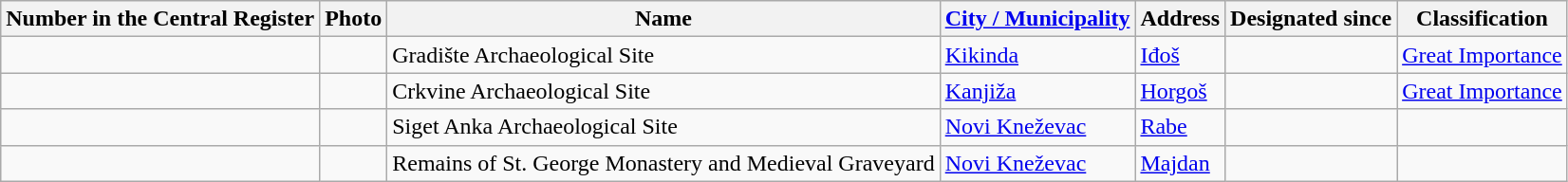<table class="wikitable sortable">
<tr>
<th>Number in the Central Register</th>
<th>Photo</th>
<th>Name</th>
<th><a href='#'>City / Municipality</a></th>
<th>Address</th>
<th>Designated since</th>
<th>Classification</th>
</tr>
<tr>
<td></td>
<td></td>
<td>Gradište Archaeological Site</td>
<td><a href='#'>Kikinda</a></td>
<td><a href='#'>Iđoš</a><br></td>
<td></td>
<td><a href='#'>Great Importance</a></td>
</tr>
<tr>
<td></td>
<td></td>
<td>Crkvine Archaeological Site</td>
<td><a href='#'>Kanjiža</a></td>
<td><a href='#'>Horgoš</a><br></td>
<td></td>
<td><a href='#'>Great Importance</a></td>
</tr>
<tr>
<td></td>
<td></td>
<td>Siget Anka Archaeological Site</td>
<td><a href='#'>Novi Kneževac</a></td>
<td><a href='#'>Rabe</a><br></td>
<td></td>
<td></td>
</tr>
<tr>
<td></td>
<td></td>
<td>Remains of St. George Monastery and Medieval Graveyard</td>
<td><a href='#'>Novi Kneževac</a></td>
<td><a href='#'>Majdan</a><br></td>
<td></td>
<td></td>
</tr>
</table>
